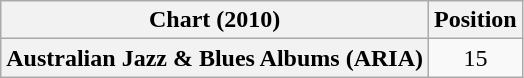<table class="wikitable plainrowheaders" style="text-align:center">
<tr>
<th scope="col">Chart (2010)</th>
<th scope="col">Position</th>
</tr>
<tr>
<th scope="row">Australian Jazz & Blues Albums (ARIA)</th>
<td>15</td>
</tr>
</table>
